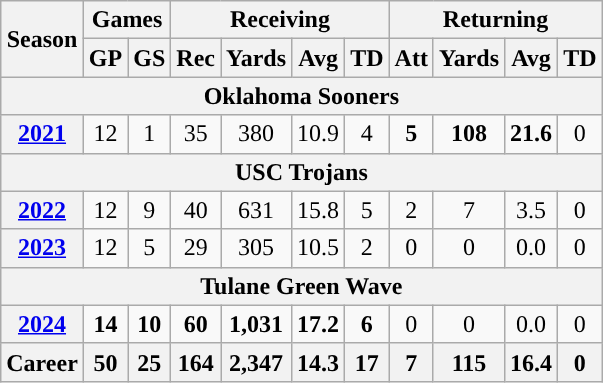<table class="wikitable" style="text-align:center;">
<tr>
<th rowspan="2">Season</th>
<th colspan="2">Games</th>
<th colspan="4">Receiving</th>
<th colspan="4">Returning</th>
</tr>
<tr>
<th>GP</th>
<th>GS</th>
<th>Rec</th>
<th>Yards</th>
<th>Avg</th>
<th>TD</th>
<th>Att</th>
<th>Yards</th>
<th>Avg</th>
<th>TD</th>
</tr>
<tr>
<th colspan="12">Oklahoma Sooners</th>
</tr>
<tr>
<th><a href='#'>2021</a></th>
<td>12</td>
<td>1</td>
<td>35</td>
<td>380</td>
<td>10.9</td>
<td>4</td>
<td><strong>5</strong></td>
<td><strong>108</strong></td>
<td><strong>21.6</strong></td>
<td>0</td>
</tr>
<tr>
<th colspan="12">USC Trojans</th>
</tr>
<tr>
<th><a href='#'>2022</a></th>
<td>12</td>
<td>9</td>
<td>40</td>
<td>631</td>
<td>15.8</td>
<td>5</td>
<td>2</td>
<td>7</td>
<td>3.5</td>
<td>0</td>
</tr>
<tr>
<th><a href='#'>2023</a></th>
<td>12</td>
<td>5</td>
<td>29</td>
<td>305</td>
<td>10.5</td>
<td>2</td>
<td>0</td>
<td>0</td>
<td>0.0</td>
<td>0</td>
</tr>
<tr>
<th colspan="12">Tulane Green Wave</th>
</tr>
<tr>
<th><a href='#'>2024</a></th>
<td><strong>14</strong></td>
<td><strong>10</strong></td>
<td><strong>60</strong></td>
<td><strong>1,031</strong></td>
<td><strong>17.2</strong></td>
<td><strong>6</strong></td>
<td>0</td>
<td>0</td>
<td>0.0</td>
<td>0</td>
</tr>
<tr>
<th>Career</th>
<th>50</th>
<th>25</th>
<th>164</th>
<th>2,347</th>
<th>14.3</th>
<th>17</th>
<th>7</th>
<th>115</th>
<th>16.4</th>
<th>0</th>
</tr>
</table>
